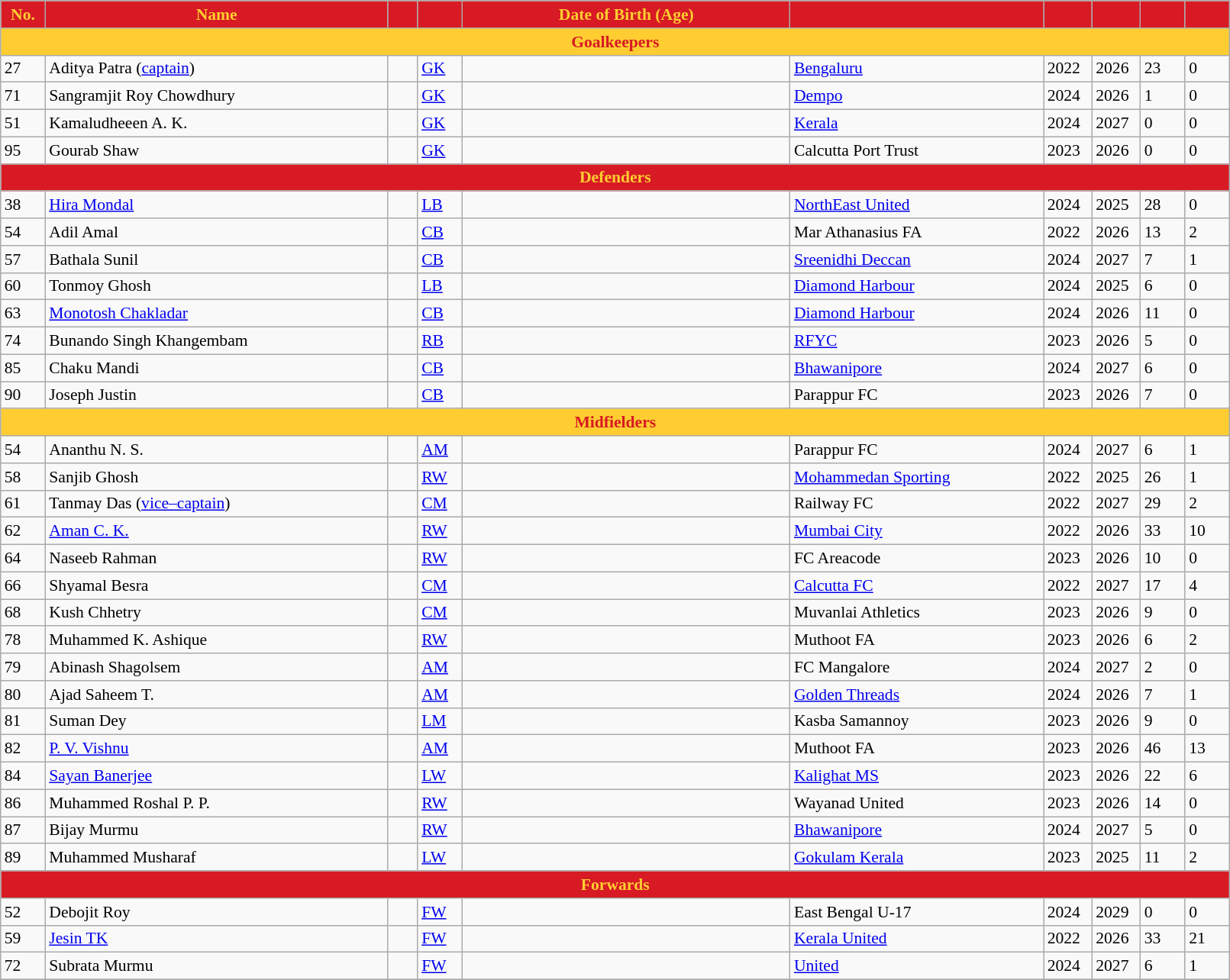<table class="wikitable" style="text-align:left; font-size:90%; width:85%;">
<tr>
<th style="background:#d71a23; color:#ffcd31; text-align:center; width:3%;">No.</th>
<th style="background:#d71a23; color:#ffcd31; text-align:center; width:23%;">Name</th>
<th style="background:#d71a23; color:#ffcd31; text-align:center; width:2%;"></th>
<th style="background:#d71a23; color:#ffcd31; text-align:center; width:3%;"></th>
<th style="background:#d71a23; color:#ffcd31; text-align:center; width:22%;">Date of Birth (Age)</th>
<th style="background:#d71a23; color:#ffcd31; text-align:center; width:17%;"></th>
<th style="background:#d71a23; color:#ffcd31; text-align:center; width:3%;"></th>
<th style="background:#d71a23; color:#ffcd31; text-align:center; width:3%;"></th>
<th style="background:#d71a23; color:#ffcd31; text-align:center; width:3%;"></th>
<th style="background:#d71a23; color:#ffcd31; text-align:center; width:3%;"></th>
</tr>
<tr>
<th colspan="10" style="background:#ffcd31; color:#d71a23; text-align:center;">Goalkeepers</th>
</tr>
<tr>
<td>27</td>
<td>Aditya Patra (<a href='#'>captain</a>)</td>
<td></td>
<td><a href='#'>GK</a></td>
<td></td>
<td align="left"> <a href='#'>Bengaluru</a></td>
<td>2022</td>
<td>2026</td>
<td>23</td>
<td>0</td>
</tr>
<tr>
<td>71</td>
<td>Sangramjit Roy Chowdhury</td>
<td></td>
<td><a href='#'>GK</a></td>
<td></td>
<td align="left"> <a href='#'>Dempo</a></td>
<td>2024</td>
<td>2026</td>
<td>1</td>
<td>0</td>
</tr>
<tr>
<td>51</td>
<td>Kamaludheeen A. K.</td>
<td></td>
<td><a href='#'>GK</a></td>
<td></td>
<td align="left"> <a href='#'>Kerala</a></td>
<td>2024</td>
<td>2027</td>
<td>0</td>
<td>0</td>
</tr>
<tr>
<td>95</td>
<td>Gourab Shaw</td>
<td></td>
<td><a href='#'>GK</a></td>
<td></td>
<td align="left"> Calcutta Port Trust</td>
<td>2023</td>
<td>2026</td>
<td>0</td>
<td>0</td>
</tr>
<tr>
<th colspan="10" style="background:#d71a23; color:#ffcd31; text-align:center;">Defenders</th>
</tr>
<tr>
<td>38</td>
<td><a href='#'>Hira Mondal</a></td>
<td></td>
<td><a href='#'>LB</a></td>
<td></td>
<td align="left"> <a href='#'>NorthEast United</a></td>
<td>2024</td>
<td>2025</td>
<td>28</td>
<td>0</td>
</tr>
<tr>
<td>54</td>
<td>Adil Amal</td>
<td></td>
<td><a href='#'>CB</a></td>
<td></td>
<td align="left"> Mar Athanasius FA</td>
<td>2022</td>
<td>2026</td>
<td>13</td>
<td>2</td>
</tr>
<tr>
<td>57</td>
<td>Bathala Sunil</td>
<td></td>
<td><a href='#'>CB</a></td>
<td></td>
<td align="left"> <a href='#'>Sreenidhi Deccan</a></td>
<td>2024</td>
<td>2027</td>
<td>7</td>
<td>1</td>
</tr>
<tr>
<td>60</td>
<td>Tonmoy Ghosh</td>
<td></td>
<td><a href='#'>LB</a></td>
<td></td>
<td align="left"> <a href='#'>Diamond Harbour</a></td>
<td>2024</td>
<td>2025</td>
<td>6</td>
<td>0</td>
</tr>
<tr>
<td>63</td>
<td><a href='#'>Monotosh Chakladar</a></td>
<td></td>
<td><a href='#'>CB</a></td>
<td></td>
<td align="left"> <a href='#'>Diamond Harbour</a></td>
<td>2024</td>
<td>2026</td>
<td>11</td>
<td>0</td>
</tr>
<tr>
<td>74</td>
<td>Bunando Singh Khangembam</td>
<td></td>
<td><a href='#'>RB</a></td>
<td></td>
<td align="left"> <a href='#'>RFYC</a></td>
<td>2023</td>
<td>2026</td>
<td>5</td>
<td>0</td>
</tr>
<tr>
<td>85</td>
<td>Chaku Mandi</td>
<td></td>
<td><a href='#'>CB</a></td>
<td></td>
<td align="left"> <a href='#'>Bhawanipore</a></td>
<td>2024</td>
<td>2027</td>
<td>6</td>
<td>0</td>
</tr>
<tr>
<td>90</td>
<td>Joseph Justin</td>
<td></td>
<td><a href='#'>CB</a></td>
<td></td>
<td align="left"> Parappur FC</td>
<td>2023</td>
<td>2026</td>
<td>7</td>
<td>0</td>
</tr>
<tr>
<th colspan="10" style="background:#ffcd31; color:#d71a23; text-align:center;">Midfielders</th>
</tr>
<tr>
<td>54</td>
<td>Ananthu N. S.</td>
<td></td>
<td><a href='#'>AM</a></td>
<td></td>
<td align="left"> Parappur FC</td>
<td>2024</td>
<td>2027</td>
<td>6</td>
<td>1</td>
</tr>
<tr>
<td>58</td>
<td>Sanjib Ghosh</td>
<td></td>
<td><a href='#'>RW</a></td>
<td></td>
<td align="left"> <a href='#'>Mohammedan Sporting</a></td>
<td>2022</td>
<td>2025</td>
<td>26</td>
<td>1</td>
</tr>
<tr>
<td>61</td>
<td>Tanmay Das (<a href='#'>vice–captain</a>)</td>
<td></td>
<td><a href='#'>CM</a></td>
<td></td>
<td align="left"> Railway FC</td>
<td>2022</td>
<td>2027</td>
<td>29</td>
<td>2</td>
</tr>
<tr>
<td>62</td>
<td><a href='#'>Aman C. K.</a></td>
<td></td>
<td><a href='#'>RW</a></td>
<td></td>
<td align="left"> <a href='#'>Mumbai City</a></td>
<td>2022</td>
<td>2026</td>
<td>33</td>
<td>10</td>
</tr>
<tr>
<td>64</td>
<td>Naseeb Rahman</td>
<td></td>
<td><a href='#'>RW</a></td>
<td></td>
<td align="left"> FC Areacode</td>
<td>2023</td>
<td>2026</td>
<td>10</td>
<td>0</td>
</tr>
<tr>
<td>66</td>
<td>Shyamal Besra</td>
<td></td>
<td><a href='#'>CM</a></td>
<td></td>
<td align="left"> <a href='#'>Calcutta FC</a></td>
<td>2022</td>
<td>2027</td>
<td>17</td>
<td>4</td>
</tr>
<tr>
<td>68</td>
<td>Kush Chhetry</td>
<td></td>
<td><a href='#'>CM</a></td>
<td></td>
<td align="left"> Muvanlai Athletics</td>
<td>2023</td>
<td>2026</td>
<td>9</td>
<td>0</td>
</tr>
<tr>
<td>78</td>
<td>Muhammed K. Ashique</td>
<td></td>
<td><a href='#'>RW</a></td>
<td></td>
<td align="left"> Muthoot FA</td>
<td>2023</td>
<td>2026</td>
<td>6</td>
<td>2</td>
</tr>
<tr>
<td>79</td>
<td>Abinash Shagolsem</td>
<td></td>
<td><a href='#'>AM</a></td>
<td></td>
<td align="left"> FC Mangalore</td>
<td>2024</td>
<td>2027</td>
<td>2</td>
<td>0</td>
</tr>
<tr>
<td>80</td>
<td>Ajad Saheem T.</td>
<td></td>
<td><a href='#'>AM</a></td>
<td></td>
<td align="left"> <a href='#'>Golden Threads</a></td>
<td>2024</td>
<td>2026</td>
<td>7</td>
<td>1</td>
</tr>
<tr>
<td>81</td>
<td>Suman Dey</td>
<td></td>
<td><a href='#'>LM</a></td>
<td></td>
<td align="left"> Kasba Samannoy</td>
<td>2023</td>
<td>2026</td>
<td>9</td>
<td>0</td>
</tr>
<tr>
<td>82</td>
<td><a href='#'>P. V. Vishnu</a></td>
<td></td>
<td><a href='#'>AM</a></td>
<td></td>
<td align="left"> Muthoot FA</td>
<td>2023</td>
<td>2026</td>
<td>46</td>
<td>13</td>
</tr>
<tr>
<td>84</td>
<td><a href='#'>Sayan Banerjee</a></td>
<td></td>
<td><a href='#'>LW</a></td>
<td></td>
<td align="left"> <a href='#'>Kalighat MS</a></td>
<td>2023</td>
<td>2026</td>
<td>22</td>
<td>6</td>
</tr>
<tr>
<td>86</td>
<td>Muhammed Roshal P. P.</td>
<td></td>
<td><a href='#'>RW</a></td>
<td></td>
<td align="left"> Wayanad United</td>
<td>2023</td>
<td>2026</td>
<td>14</td>
<td>0</td>
</tr>
<tr>
<td>87</td>
<td>Bijay Murmu</td>
<td></td>
<td><a href='#'>RW</a></td>
<td></td>
<td align="left"> <a href='#'>Bhawanipore</a></td>
<td>2024</td>
<td>2027</td>
<td>5</td>
<td>0</td>
</tr>
<tr>
<td>89</td>
<td>Muhammed Musharaf</td>
<td></td>
<td><a href='#'>LW</a></td>
<td></td>
<td align="left"> <a href='#'>Gokulam Kerala</a></td>
<td>2023</td>
<td>2025</td>
<td>11</td>
<td>2</td>
</tr>
<tr>
<th colspan="10" style="background:#d71a23; color:#ffcd31; text-align:center;">Forwards</th>
</tr>
<tr>
<td>52</td>
<td>Debojit Roy</td>
<td></td>
<td><a href='#'>FW</a></td>
<td></td>
<td align="left"> East Bengal U-17</td>
<td>2024</td>
<td>2029</td>
<td>0</td>
<td>0</td>
</tr>
<tr>
<td>59</td>
<td><a href='#'>Jesin TK</a></td>
<td></td>
<td><a href='#'>FW</a></td>
<td></td>
<td align="left"> <a href='#'>Kerala United</a></td>
<td>2022</td>
<td>2026</td>
<td>33</td>
<td>21</td>
</tr>
<tr>
<td>72</td>
<td>Subrata Murmu</td>
<td></td>
<td><a href='#'>FW</a></td>
<td></td>
<td align="left"> <a href='#'>United</a></td>
<td>2024</td>
<td>2027</td>
<td>6</td>
<td>1</td>
</tr>
<tr>
</tr>
</table>
